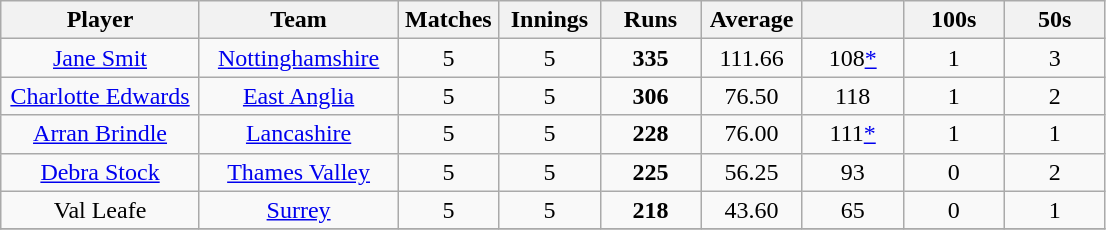<table class="wikitable" style="text-align:center;">
<tr>
<th width=125>Player</th>
<th width=125>Team</th>
<th width=60>Matches</th>
<th width=60>Innings</th>
<th width=60>Runs</th>
<th width=60>Average</th>
<th width=60></th>
<th width=60>100s</th>
<th width=60>50s</th>
</tr>
<tr>
<td><a href='#'>Jane Smit</a></td>
<td><a href='#'>Nottinghamshire</a></td>
<td>5</td>
<td>5</td>
<td><strong>335</strong></td>
<td>111.66</td>
<td>108<a href='#'>*</a></td>
<td>1</td>
<td>3</td>
</tr>
<tr>
<td><a href='#'>Charlotte Edwards</a></td>
<td><a href='#'>East Anglia</a></td>
<td>5</td>
<td>5</td>
<td><strong>306</strong></td>
<td>76.50</td>
<td>118</td>
<td>1</td>
<td>2</td>
</tr>
<tr>
<td><a href='#'>Arran Brindle</a></td>
<td><a href='#'>Lancashire</a></td>
<td>5</td>
<td>5</td>
<td><strong>228</strong></td>
<td>76.00</td>
<td>111<a href='#'>*</a></td>
<td>1</td>
<td>1</td>
</tr>
<tr>
<td><a href='#'>Debra Stock</a></td>
<td><a href='#'>Thames Valley</a></td>
<td>5</td>
<td>5</td>
<td><strong>225</strong></td>
<td>56.25</td>
<td>93</td>
<td>0</td>
<td>2</td>
</tr>
<tr>
<td>Val Leafe</td>
<td><a href='#'>Surrey</a></td>
<td>5</td>
<td>5</td>
<td><strong>218</strong></td>
<td>43.60</td>
<td>65</td>
<td>0</td>
<td>1</td>
</tr>
<tr>
</tr>
</table>
